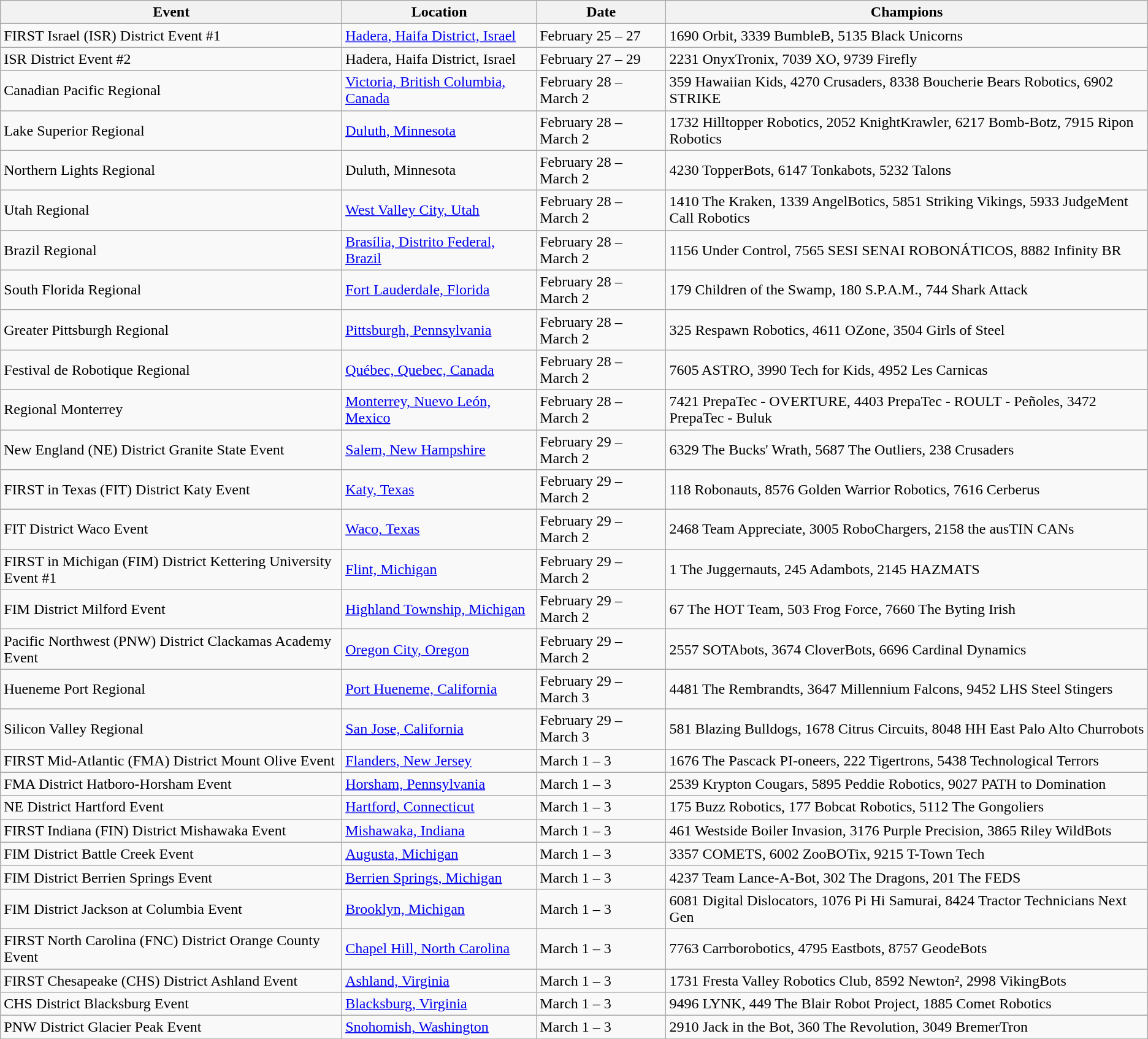<table class="wikitable">
<tr>
<th>Event</th>
<th>Location</th>
<th>Date</th>
<th>Champions</th>
</tr>
<tr>
<td>FIRST Israel (ISR) District Event #1</td>
<td><a href='#'>Hadera, Haifa District, Israel</a></td>
<td>February 25 – 27</td>
<td>1690 Orbit, 3339 BumbleB, 5135 Black Unicorns</td>
</tr>
<tr>
<td>ISR District Event #2</td>
<td>Hadera, Haifa District, Israel</td>
<td>February 27 – 29</td>
<td>2231 OnyxTronix, 7039 XO, 9739 Firefly</td>
</tr>
<tr>
<td>Canadian Pacific Regional</td>
<td><a href='#'>Victoria, British Columbia, Canada</a></td>
<td>February 28 – March 2</td>
<td>359 Hawaiian Kids, 4270 Crusaders, 8338 Boucherie Bears Robotics, 6902 STRIKE</td>
</tr>
<tr>
<td>Lake Superior Regional</td>
<td><a href='#'>Duluth, Minnesota</a></td>
<td>February 28 – March 2</td>
<td>1732 Hilltopper Robotics, 2052 KnightKrawler, 6217 Bomb-Botz, 7915 Ripon Robotics</td>
</tr>
<tr>
<td>Northern Lights Regional</td>
<td>Duluth, Minnesota</td>
<td>February 28 – March 2</td>
<td>4230 TopperBots, 6147 Tonkabots, 5232 Talons</td>
</tr>
<tr>
<td>Utah Regional</td>
<td><a href='#'>West Valley City, Utah</a></td>
<td>February 28 – March 2</td>
<td>1410 The Kraken, 1339 AngelBotics, 5851 Striking Vikings, 5933 JudgeMent Call Robotics</td>
</tr>
<tr>
<td>Brazil Regional</td>
<td><a href='#'>Brasília, Distrito Federal, Brazil</a></td>
<td>February 28 – March 2</td>
<td>1156 Under Control, 7565 SESI SENAI ROBONÁTICOS, 8882 Infinity BR</td>
</tr>
<tr>
<td>South Florida Regional</td>
<td><a href='#'>Fort Lauderdale, Florida</a></td>
<td>February 28 – March 2</td>
<td>179 Children of the Swamp, 180 S.P.A.M., 744 Shark Attack</td>
</tr>
<tr>
<td>Greater Pittsburgh Regional</td>
<td><a href='#'>Pittsburgh, Pennsylvania</a></td>
<td>February 28 – March 2</td>
<td>325 Respawn Robotics, 4611 OZone, 3504 Girls of Steel</td>
</tr>
<tr>
<td>Festival de Robotique Regional</td>
<td><a href='#'>Québec, Quebec, Canada</a></td>
<td>February 28 – March 2</td>
<td>7605 ASTRO, 3990 Tech for Kids, 4952 Les Carnicas</td>
</tr>
<tr>
<td>Regional Monterrey</td>
<td><a href='#'>Monterrey, Nuevo León, Mexico</a></td>
<td>February 28 – March 2</td>
<td>7421 PrepaTec - OVERTURE, 4403 PrepaTec - ROULT - Peñoles, 3472 PrepaTec - Buluk</td>
</tr>
<tr>
<td>New England (NE) District Granite State Event</td>
<td><a href='#'>Salem, New Hampshire</a></td>
<td>February 29 – March 2</td>
<td>6329 The Bucks' Wrath, 5687 The Outliers, 238 Crusaders</td>
</tr>
<tr>
<td>FIRST in Texas (FIT) District Katy Event</td>
<td><a href='#'>Katy, Texas</a></td>
<td>February 29 – March 2</td>
<td>118 Robonauts, 8576 Golden Warrior Robotics, 7616 Cerberus</td>
</tr>
<tr>
<td>FIT District Waco Event</td>
<td><a href='#'>Waco, Texas</a></td>
<td>February 29 – March 2</td>
<td>2468 Team Appreciate, 3005 RoboChargers, 2158 the ausTIN CANs</td>
</tr>
<tr>
<td>FIRST in Michigan (FIM) District Kettering University Event #1</td>
<td><a href='#'>Flint, Michigan</a></td>
<td>February 29 – March 2</td>
<td>1 The Juggernauts, 245 Adambots, 2145 HAZMATS</td>
</tr>
<tr>
<td>FIM District Milford Event</td>
<td><a href='#'>Highland Township, Michigan</a></td>
<td>February 29 – March 2</td>
<td>67 The HOT Team, 503 Frog Force, 7660 The Byting Irish</td>
</tr>
<tr>
<td>Pacific Northwest (PNW) District Clackamas Academy Event</td>
<td><a href='#'>Oregon City, Oregon</a></td>
<td>February 29 – March 2</td>
<td>2557 SOTAbots, 3674 CloverBots, 6696 Cardinal Dynamics</td>
</tr>
<tr>
<td>Hueneme Port Regional</td>
<td><a href='#'>Port Hueneme, California</a></td>
<td>February 29 – March 3</td>
<td>4481 The Rembrandts, 3647 Millennium Falcons, 9452 LHS Steel Stingers</td>
</tr>
<tr>
<td>Silicon Valley Regional</td>
<td><a href='#'>San Jose, California</a></td>
<td>February 29 – March 3</td>
<td>581 Blazing Bulldogs, 1678 Citrus Circuits, 8048 HH East Palo Alto Churrobots</td>
</tr>
<tr>
<td>FIRST Mid-Atlantic (FMA) District Mount Olive Event</td>
<td><a href='#'>Flanders, New Jersey</a></td>
<td>March 1 – 3</td>
<td>1676 The Pascack PI-oneers, 222 Tigertrons, 5438 Technological Terrors</td>
</tr>
<tr>
<td>FMA District Hatboro-Horsham Event</td>
<td><a href='#'>Horsham, Pennsylvania</a></td>
<td>March 1 – 3</td>
<td>2539 Krypton Cougars, 5895 Peddie Robotics, 9027 PATH to Domination</td>
</tr>
<tr>
<td>NE District Hartford Event</td>
<td><a href='#'>Hartford, Connecticut</a></td>
<td>March 1 – 3</td>
<td>175 Buzz Robotics, 177 Bobcat Robotics, 5112 The Gongoliers</td>
</tr>
<tr>
<td>FIRST Indiana (FIN) District Mishawaka Event</td>
<td><a href='#'>Mishawaka, Indiana</a></td>
<td>March 1 – 3</td>
<td>461 Westside Boiler Invasion, 3176 Purple Precision, 3865 Riley WildBots</td>
</tr>
<tr>
<td>FIM District Battle Creek Event</td>
<td><a href='#'>Augusta, Michigan</a></td>
<td>March 1 – 3</td>
<td>3357 COMETS, 6002 ZooBOTix, 9215 T-Town Tech</td>
</tr>
<tr>
<td>FIM District Berrien Springs Event</td>
<td><a href='#'>Berrien Springs, Michigan</a></td>
<td>March 1 – 3</td>
<td>4237 Team Lance-A-Bot, 302 The Dragons, 201 The FEDS</td>
</tr>
<tr>
<td>FIM District Jackson at Columbia Event</td>
<td><a href='#'>Brooklyn, Michigan</a></td>
<td>March 1 – 3</td>
<td>6081 Digital Dislocators, 1076 Pi Hi Samurai, 8424 Tractor Technicians Next Gen</td>
</tr>
<tr>
<td>FIRST North Carolina (FNC) District Orange County Event</td>
<td><a href='#'>Chapel Hill, North Carolina</a></td>
<td>March 1 – 3</td>
<td>7763 Carrborobotics, 4795 Eastbots, 8757 GeodeBots</td>
</tr>
<tr>
<td>FIRST Chesapeake (CHS) District Ashland Event</td>
<td><a href='#'>Ashland, Virginia</a></td>
<td>March 1 – 3</td>
<td>1731 Fresta Valley Robotics Club, 8592 Newton², 2998 VikingBots</td>
</tr>
<tr>
<td>CHS District Blacksburg Event</td>
<td><a href='#'>Blacksburg, Virginia</a></td>
<td>March 1 – 3</td>
<td>9496 LYNK, 449 The Blair Robot Project, 1885 Comet Robotics</td>
</tr>
<tr>
<td>PNW District Glacier Peak Event</td>
<td><a href='#'>Snohomish, Washington</a></td>
<td>March 1 – 3</td>
<td>2910 Jack in the Bot, 360 The Revolution, 3049 BremerTron</td>
</tr>
<tr>
</tr>
</table>
